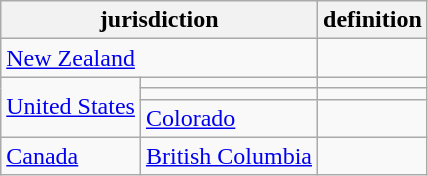<table class="wikitable">
<tr>
<th colspan="2">jurisdiction</th>
<th colspan="2">definition</th>
</tr>
<tr>
<td colspan="2"><a href='#'>New Zealand</a></td>
<td></td>
</tr>
<tr>
<td rowspan = "3"><a href='#'>United States</a></td>
<td></td>
<td></td>
</tr>
<tr>
<td></td>
<td></td>
</tr>
<tr>
<td><a href='#'>Colorado</a></td>
<td></td>
</tr>
<tr>
<td><a href='#'>Canada</a></td>
<td><a href='#'>British Columbia</a></td>
<td></td>
</tr>
</table>
